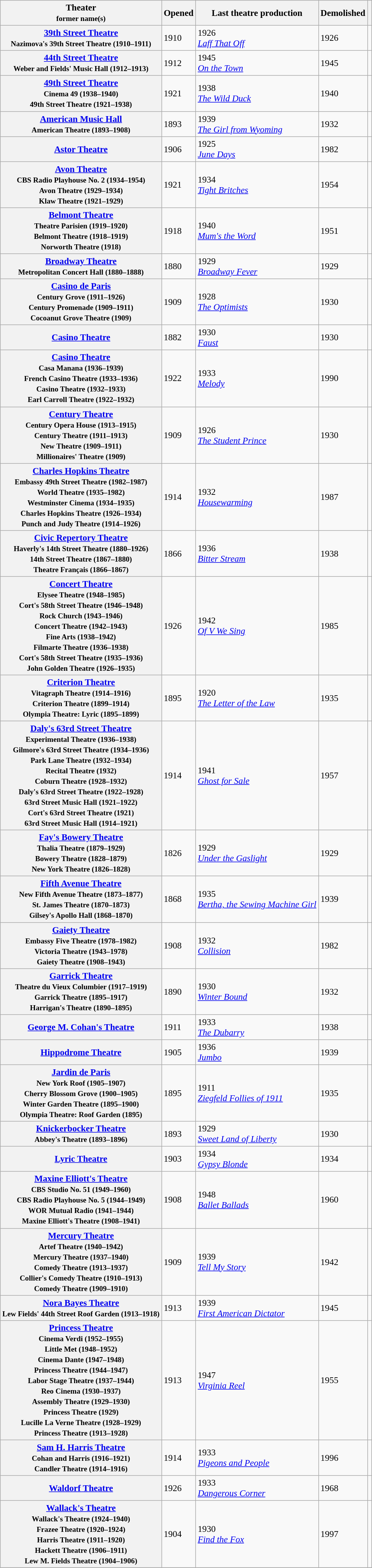<table class="wikitable sortable" style="font-size:96%;">
<tr>
<th>Theater<br><small>former name(s)</small></th>
<th>Opened</th>
<th>Last theatre production</th>
<th>Demolished</th>
<th class=unsortable></th>
</tr>
<tr>
<th scope="row"><strong><a href='#'>39th Street Theatre</a></strong><small><br>Nazimova's 39th Street Theatre (1910–1911)</small></th>
<td>1910</td>
<td>1926<br><em><a href='#'>Laff That Off</a></em></td>
<td>1926</td>
<td></td>
</tr>
<tr>
<th scope="row"><strong><a href='#'>44th Street Theatre</a></strong><small><br>Weber and Fields' Music Hall (1912–1913)</small></th>
<td>1912</td>
<td>1945<br><em><a href='#'>On the Town</a></em></td>
<td>1945</td>
<td></td>
</tr>
<tr>
<th scope="row"><strong><a href='#'>49th Street Theatre</a></strong><small><br>Cinema 49 (1938–1940)<br>49th Street Theatre (1921–1938)</small></th>
<td>1921</td>
<td>1938<br><em><a href='#'>The Wild Duck</a></em></td>
<td>1940</td>
<td></td>
</tr>
<tr>
<th scope="row"><strong><a href='#'>American Music Hall</a></strong><small><br>American Theatre (1893–1908)</small></th>
<td>1893</td>
<td>1939<br><em><a href='#'>The Girl from Wyoming</a></em></td>
<td>1932</td>
<td></td>
</tr>
<tr>
<th scope="row"><strong><a href='#'>Astor Theatre</a></strong></th>
<td>1906</td>
<td>1925<br><em><a href='#'>June Days</a></em></td>
<td>1982</td>
<td></td>
</tr>
<tr>
<th scope="row"><strong><a href='#'>Avon Theatre</a></strong><small><br>CBS Radio Playhouse No. 2 (1934–1954)<br>Avon Theatre (1929–1934)<br>Klaw Theatre (1921–1929)</small></th>
<td>1921</td>
<td>1934<br><em><a href='#'>Tight Britches</a></em></td>
<td>1954</td>
<td></td>
</tr>
<tr>
<th scope="row"><strong><a href='#'>Belmont Theatre</a></strong><small><br>Theatre Parisien (1919–1920)<br>Belmont Theatre (1918–1919)<br>Norworth Theatre (1918)</small></th>
<td>1918</td>
<td>1940<br><em><a href='#'>Mum's the Word</a></em></td>
<td>1951</td>
<td></td>
</tr>
<tr>
<th scope="row"><strong><a href='#'>Broadway Theatre</a></strong><small><br>Metropolitan Concert Hall (1880–1888)</small></th>
<td>1880</td>
<td>1929<br><em><a href='#'>Broadway Fever</a></em></td>
<td>1929</td>
<td></td>
</tr>
<tr>
<th scope="row"><strong><a href='#'>Casino de Paris</a></strong><small><br>Century Grove (1911–1926)<br>Century Promenade (1909–1911)<br>Cocoanut Grove Theatre (1909)</small></th>
<td>1909</td>
<td>1928<br><em><a href='#'>The Optimists</a></em></td>
<td>1930</td>
<td></td>
</tr>
<tr>
<th scope="row"><strong><a href='#'>Casino Theatre</a></strong></th>
<td>1882</td>
<td>1930<br><em><a href='#'>Faust</a></em></td>
<td>1930</td>
<td></td>
</tr>
<tr>
<th scope="row"><strong><a href='#'>Casino Theatre</a></strong><small><br>Casa Manana (1936–1939)<br>French Casino Theatre (1933–1936)<br>Casino Theatre (1932–1933)<br>Earl Carroll Theatre (1922–1932)</small></th>
<td>1922</td>
<td>1933<br><em><a href='#'>Melody</a></em></td>
<td>1990</td>
<td></td>
</tr>
<tr>
<th scope="row"><strong><a href='#'>Century Theatre</a></strong><small><br>Century Opera House (1913–1915)<br>Century Theatre (1911–1913)<br>New Theatre (1909–1911)<br>Millionaires' Theatre (1909)</small></th>
<td>1909</td>
<td>1926<br><em><a href='#'>The Student Prince</a></em></td>
<td>1930</td>
<td></td>
</tr>
<tr>
<th scope="row"><strong><a href='#'>Charles Hopkins Theatre</a></strong><small><br>Embassy 49th Street Theatre (1982–1987)<br>World Theatre (1935–1982)<br>Westminster Cinema (1934–1935)<br>Charles Hopkins Theatre (1926–1934)<br>Punch and Judy Theatre (1914–1926)</small></th>
<td>1914</td>
<td>1932<br><em><a href='#'>Housewarming</a></em></td>
<td>1987</td>
<td></td>
</tr>
<tr>
<th scope="row"><strong><a href='#'>Civic Repertory Theatre</a></strong><small><br>Haverly's 14th Street Theatre (1880–1926)<br>14th Street Theatre (1867–1880)<br>Theatre Français (1866–1867)</small></th>
<td>1866</td>
<td>1936<br><em><a href='#'>Bitter Stream</a></em></td>
<td>1938</td>
<td></td>
</tr>
<tr>
<th scope="row"><strong><a href='#'>Concert Theatre</a></strong><small><br>Elysee Theatre (1948–1985)<br>Cort's 58th Street Theatre (1946–1948)<br>Rock Church (1943–1946)<br>Concert Theatre (1942–1943)<br>Fine Arts (1938–1942)<br>Filmarte Theatre (1936–1938)<br>Cort's 58th Street Theatre (1935–1936)<br>John Golden Theatre (1926–1935)</small></th>
<td>1926</td>
<td>1942<br><em><a href='#'>Of V We Sing</a></em></td>
<td>1985</td>
<td></td>
</tr>
<tr>
<th scope="row"><strong><a href='#'>Criterion Theatre</a></strong><small><br>Vitagraph Theatre (1914–1916)<br>Criterion Theatre (1899–1914)<br>Olympia Theatre: Lyric (1895–1899)</small></th>
<td>1895</td>
<td>1920<br><em><a href='#'>The Letter of the Law</a></em></td>
<td>1935</td>
<td></td>
</tr>
<tr>
<th scope="row"><strong><a href='#'>Daly's 63rd Street Theatre</a></strong><small><br>Experimental Theatre (1936–1938)<br>Gilmore's 63rd Street Theatre (1934–1936)<br>Park Lane Theatre (1932–1934)<br>Recital Theatre (1932)<br>Coburn Theatre (1928–1932)<br>Daly's 63rd Street Theatre (1922–1928)<br>63rd Street Music Hall (1921–1922)<br>Cort's 63rd Street Theatre (1921)<br>63rd Street Music Hall (1914–1921)</small></th>
<td>1914</td>
<td>1941<br><em><a href='#'>Ghost for Sale</a></em></td>
<td>1957</td>
<td></td>
</tr>
<tr>
<th scope="row"><strong><a href='#'>Fay's Bowery Theatre</a></strong><small><br>Thalia Theatre (1879–1929)<br>Bowery Theatre (1828–1879)<br>New York Theatre (1826–1828)</small></th>
<td>1826</td>
<td>1929<br><em><a href='#'>Under the Gaslight</a></em></td>
<td>1929</td>
<td></td>
</tr>
<tr>
<th scope="row"><strong><a href='#'>Fifth Avenue Theatre</a></strong><small><br>New Fifth Avenue Theatre (1873–1877)<br>St. James Theatre (1870–1873)<br>Gilsey's Apollo Hall (1868–1870)</small></th>
<td>1868</td>
<td>1935<br><em><a href='#'>Bertha, the Sewing Machine Girl</a></em></td>
<td>1939</td>
<td></td>
</tr>
<tr>
<th scope="row"><strong><a href='#'>Gaiety Theatre</a></strong><small><br>Embassy Five Theatre (1978–1982)<br>Victoria Theatre (1943–1978)<br>Gaiety Theatre (1908–1943)</small></th>
<td>1908</td>
<td>1932<br><em><a href='#'>Collision</a></em></td>
<td>1982</td>
<td></td>
</tr>
<tr>
<th scope="row"><strong><a href='#'>Garrick Theatre</a></strong><small><br>Theatre du Vieux Columbier (1917–1919)<br>Garrick Theatre (1895–1917)<br>Harrigan's Theatre (1890–1895)</small></th>
<td>1890</td>
<td>1930<br><em><a href='#'>Winter Bound</a></em></td>
<td>1932</td>
<td></td>
</tr>
<tr>
<th scope="row"><strong><a href='#'>George M. Cohan's Theatre</a></strong></th>
<td>1911</td>
<td>1933<br><em><a href='#'>The Dubarry</a></em></td>
<td>1938</td>
<td></td>
</tr>
<tr>
<th scope="row"><strong><a href='#'>Hippodrome Theatre</a></strong></th>
<td>1905</td>
<td>1936<br><em><a href='#'>Jumbo</a></em></td>
<td>1939</td>
<td></td>
</tr>
<tr>
<th scope="row"><strong><a href='#'>Jardin de Paris</a></strong><small><br>New York Roof (1905–1907)<br>Cherry Blossom Grove (1900–1905)<br>Winter Garden Theatre (1895–1900)<br>Olympia Theatre: Roof Garden (1895)</small></th>
<td>1895</td>
<td>1911<br><em> <a href='#'>Ziegfeld Follies of 1911</a></em></td>
<td>1935</td>
<td></td>
</tr>
<tr>
<th scope="row"><strong><a href='#'>Knickerbocker Theatre</a></strong><small><br>Abbey's Theatre (1893–1896)</small></th>
<td>1893</td>
<td>1929<br><em><a href='#'>Sweet Land of Liberty</a></em></td>
<td>1930</td>
<td></td>
</tr>
<tr>
<th scope="row"><strong><a href='#'>Lyric Theatre</a></strong></th>
<td>1903</td>
<td>1934<br><em><a href='#'>Gypsy Blonde</a></em></td>
<td>1934</td>
<td></td>
</tr>
<tr>
<th scope="row"><strong><a href='#'>Maxine Elliott's Theatre</a></strong><small><br>CBS Studio No. 51 (1949–1960)<br>CBS Radio Playhouse No. 5 (1944–1949)<br>WOR Mutual Radio (1941–1944)<br>Maxine Elliott's Theatre (1908–1941)</small></th>
<td>1908</td>
<td>1948<br><em><a href='#'>Ballet Ballads</a></em></td>
<td>1960</td>
<td></td>
</tr>
<tr>
<th scope="row"><strong><a href='#'>Mercury Theatre</a></strong><small><br>Artef Theatre (1940–1942)<br>Mercury Theatre (1937–1940)<br>Comedy Theatre (1913–1937)<br>Collier's Comedy Theatre (1910–1913)<br>Comedy Theatre (1909–1910)</small></th>
<td>1909</td>
<td>1939<br><em><a href='#'>Tell My Story</a></em></td>
<td>1942</td>
<td></td>
</tr>
<tr>
<th scope="row"><strong><a href='#'>Nora Bayes Theatre</a></strong><small><br>Lew Fields' 44th Street Roof Garden (1913–1918)</small></th>
<td>1913</td>
<td>1939<br><em><a href='#'>First American Dictator</a></em></td>
<td>1945</td>
<td></td>
</tr>
<tr>
<th scope="row"><strong><a href='#'>Princess Theatre</a></strong><small><br>Cinema Verdi (1952–1955)<br>Little Met (1948–1952)<br>Cinema Dante (1947–1948)<br>Princess Theatre (1944–1947)<br>Labor Stage Theatre (1937–1944)<br>Reo Cinema (1930–1937)<br>Assembly Theatre (1929–1930)<br>Princess Theatre (1929)<br>Lucille La Verne Theatre (1928–1929)<br>Princess Theatre (1913–1928)</small></th>
<td>1913</td>
<td>1947<br><em><a href='#'>Virginia Reel</a></em></td>
<td>1955</td>
<td></td>
</tr>
<tr>
<th scope="row"><strong><a href='#'>Sam H. Harris Theatre</a></strong><small><br>Cohan and Harris (1916–1921)<br>Candler Theatre (1914–1916)</small></th>
<td>1914</td>
<td>1933<br><em><a href='#'>Pigeons and People</a></em></td>
<td>1996</td>
<td></td>
</tr>
<tr>
<th scope="row"><strong><a href='#'>Waldorf Theatre</a></strong></th>
<td>1926</td>
<td>1933<br><em><a href='#'>Dangerous Corner</a></em></td>
<td>1968</td>
<td></td>
</tr>
<tr>
<th scope="row"><strong><a href='#'>Wallack's Theatre</a></strong><small><br>Wallack's Theatre (1924–1940)<br>Frazee Theatre (1920–1924)<br>Harris Theatre (1911–1920)<br>Hackett Theatre (1906–1911)<br>Lew M. Fields Theatre (1904–1906)</small></th>
<td>1904</td>
<td>1930<br><em><a href='#'>Find the Fox</a></em></td>
<td>1997</td>
<td></td>
</tr>
<tr>
</tr>
</table>
